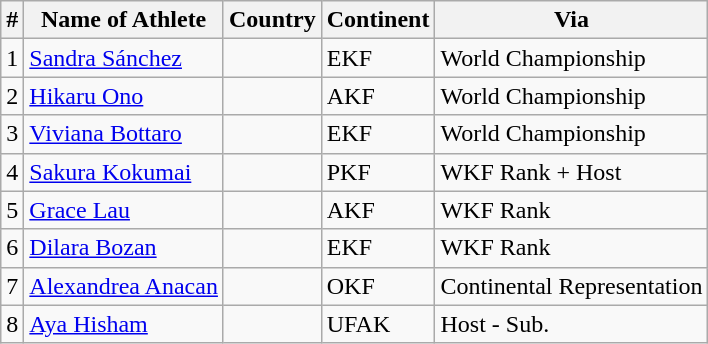<table class="wikitable sortable">
<tr>
<th>#</th>
<th>Name of Athlete</th>
<th>Country</th>
<th>Continent</th>
<th>Via</th>
</tr>
<tr>
<td>1</td>
<td><a href='#'>Sandra Sánchez</a></td>
<td></td>
<td>EKF</td>
<td>World Championship</td>
</tr>
<tr>
<td>2</td>
<td><a href='#'>Hikaru Ono</a></td>
<td></td>
<td>AKF</td>
<td>World Championship</td>
</tr>
<tr>
<td>3</td>
<td><a href='#'>Viviana Bottaro</a></td>
<td></td>
<td>EKF</td>
<td>World Championship</td>
</tr>
<tr>
<td>4</td>
<td><a href='#'>Sakura Kokumai</a></td>
<td></td>
<td>PKF</td>
<td>WKF Rank + Host</td>
</tr>
<tr>
<td>5</td>
<td><a href='#'>Grace Lau</a></td>
<td></td>
<td>AKF</td>
<td>WKF Rank</td>
</tr>
<tr>
<td>6</td>
<td><a href='#'>Dilara Bozan</a></td>
<td></td>
<td>EKF</td>
<td>WKF Rank</td>
</tr>
<tr>
<td>7</td>
<td><a href='#'>Alexandrea Anacan</a></td>
<td></td>
<td>OKF</td>
<td>Continental Representation</td>
</tr>
<tr>
<td>8</td>
<td><a href='#'>Aya Hisham</a></td>
<td></td>
<td>UFAK</td>
<td>Host - Sub.</td>
</tr>
</table>
